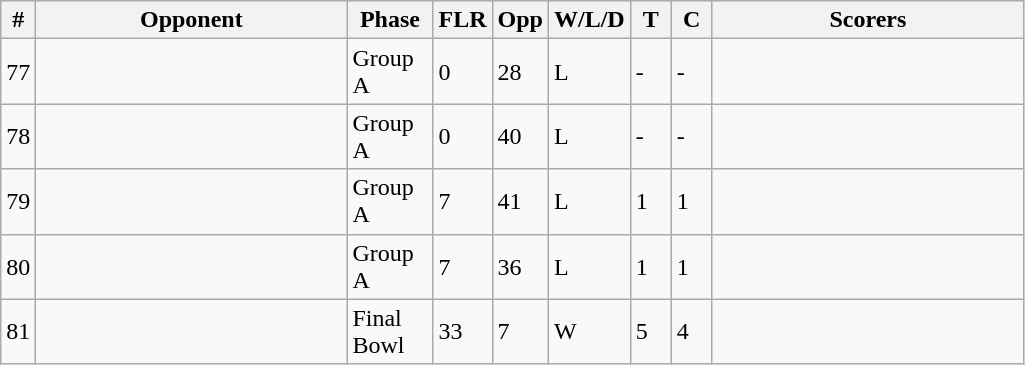<table class="wikitable sortable">
<tr>
<th width=10>#</th>
<th width=200>Opponent</th>
<th width=50>Phase</th>
<th width=30>FLR</th>
<th width=30>Opp</th>
<th width=45>W/L/D</th>
<th width=20>T</th>
<th width=20>C</th>
<th width=200>Scorers</th>
</tr>
<tr>
<td>77</td>
<td></td>
<td>Group A</td>
<td>0</td>
<td>28</td>
<td>L</td>
<td>-</td>
<td>-</td>
<td></td>
</tr>
<tr>
<td>78</td>
<td></td>
<td>Group A</td>
<td>0</td>
<td>40</td>
<td>L</td>
<td>-</td>
<td>-</td>
<td></td>
</tr>
<tr>
<td>79</td>
<td></td>
<td>Group A</td>
<td>7</td>
<td>41</td>
<td>L</td>
<td>1</td>
<td>1</td>
<td></td>
</tr>
<tr>
<td>80</td>
<td></td>
<td>Group A</td>
<td>7</td>
<td>36</td>
<td>L</td>
<td>1</td>
<td>1</td>
<td></td>
</tr>
<tr>
<td>81</td>
<td></td>
<td>Final Bowl</td>
<td>33</td>
<td>7</td>
<td>W</td>
<td>5</td>
<td>4</td>
<td></td>
</tr>
</table>
